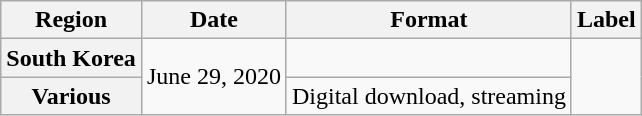<table class="wikitable plainrowheaders">
<tr>
<th>Region</th>
<th>Date</th>
<th>Format</th>
<th>Label</th>
</tr>
<tr>
<th scope="row">South Korea</th>
<td rowspan="2">June 29, 2020</td>
<td></td>
<td rowspan="2"></td>
</tr>
<tr>
<th scope="row">Various</th>
<td>Digital download, streaming</td>
</tr>
</table>
